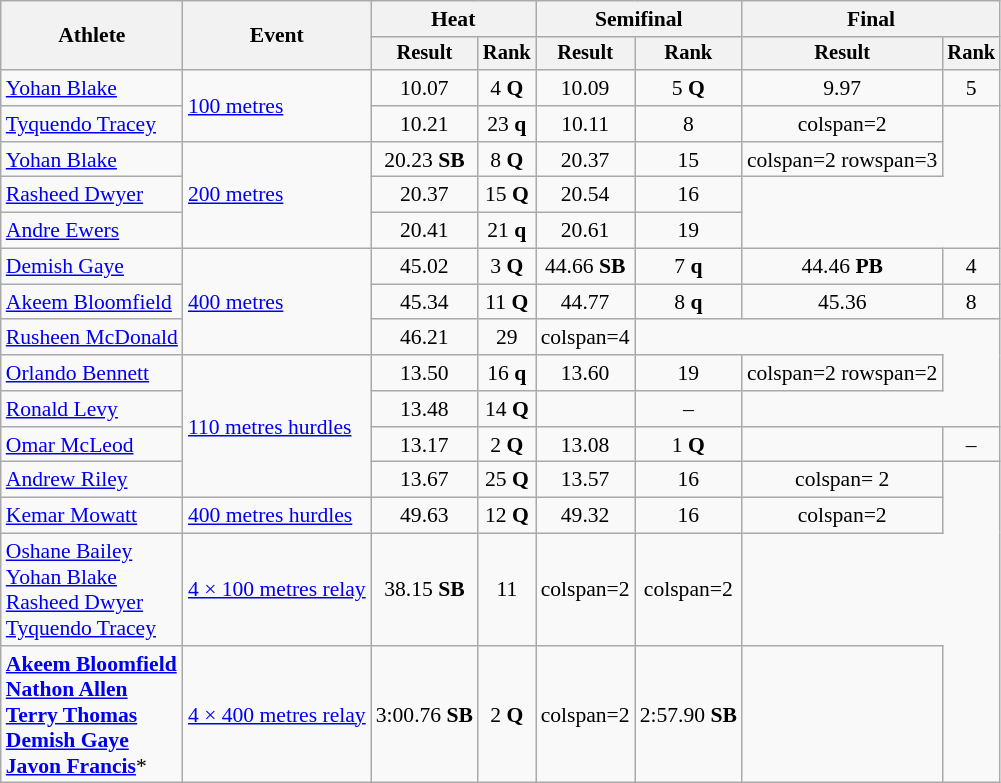<table class="wikitable" style="font-size:90%">
<tr>
<th rowspan="2">Athlete</th>
<th rowspan="2">Event</th>
<th colspan="2">Heat</th>
<th colspan="2">Semifinal</th>
<th colspan="2">Final</th>
</tr>
<tr style="font-size:95%">
<th>Result</th>
<th>Rank</th>
<th>Result</th>
<th>Rank</th>
<th>Result</th>
<th>Rank</th>
</tr>
<tr style=text-align:center>
<td style=text-align:left><a href='#'>Yohan Blake</a></td>
<td style=text-align:left rowspan=2><a href='#'>100 metres</a></td>
<td>10.07</td>
<td>4 <strong>Q</strong></td>
<td>10.09</td>
<td>5 <strong>Q</strong></td>
<td>9.97</td>
<td>5</td>
</tr>
<tr style=text-align:center>
<td style=text-align:left><a href='#'>Tyquendo Tracey</a></td>
<td>10.21</td>
<td>23 <strong>q</strong></td>
<td>10.11</td>
<td>8</td>
<td>colspan=2</td>
</tr>
<tr style=text-align:center>
<td style=text-align:left><a href='#'>Yohan Blake</a></td>
<td style=text-align:left rowspan=3><a href='#'>200 metres</a></td>
<td>20.23 <strong>SB</strong></td>
<td>8 <strong>Q</strong></td>
<td>20.37</td>
<td>15</td>
<td>colspan=2 rowspan=3 </td>
</tr>
<tr style=text-align:center>
<td style=text-align:left><a href='#'>Rasheed Dwyer</a></td>
<td>20.37</td>
<td>15 <strong>Q</strong></td>
<td>20.54</td>
<td>16</td>
</tr>
<tr style=text-align:center>
<td style=text-align:left><a href='#'>Andre Ewers</a></td>
<td>20.41</td>
<td>21 <strong>q</strong></td>
<td>20.61</td>
<td>19</td>
</tr>
<tr style=text-align:center>
<td style=text-align:left><a href='#'>Demish Gaye</a></td>
<td style=text-align:left rowspan=3><a href='#'>400 metres</a></td>
<td>45.02</td>
<td>3 <strong>Q</strong></td>
<td>44.66 <strong>SB</strong></td>
<td>7 <strong>q</strong></td>
<td>44.46 <strong>PB</strong></td>
<td>4</td>
</tr>
<tr style=text-align:center>
<td style=text-align:left><a href='#'>Akeem Bloomfield</a></td>
<td>45.34</td>
<td>11 <strong>Q</strong></td>
<td>44.77</td>
<td>8 <strong>q</strong></td>
<td>45.36</td>
<td>8</td>
</tr>
<tr style=text-align:center>
<td style=text-align:left><a href='#'>Rusheen McDonald</a></td>
<td>46.21</td>
<td>29</td>
<td>colspan=4</td>
</tr>
<tr style=text-align:center>
<td style=text-align:left><a href='#'>Orlando Bennett</a></td>
<td style=text-align:left rowspan=4><a href='#'>110 metres hurdles</a></td>
<td>13.50</td>
<td>16 <strong>q</strong></td>
<td>13.60</td>
<td>19</td>
<td>colspan=2 rowspan=2 </td>
</tr>
<tr style=text-align:center>
<td style=text-align:left><a href='#'>Ronald Levy</a></td>
<td>13.48</td>
<td>14 <strong>Q</strong></td>
<td></td>
<td>–</td>
</tr>
<tr style=text-align:center>
<td style=text-align:left><a href='#'>Omar McLeod</a></td>
<td>13.17</td>
<td>2 <strong>Q</strong></td>
<td>13.08</td>
<td>1 <strong>Q</strong></td>
<td></td>
<td>–</td>
</tr>
<tr style=text-align:center>
<td style=text-align:left><a href='#'>Andrew Riley</a></td>
<td>13.67</td>
<td>25 <strong>Q</strong></td>
<td>13.57</td>
<td>16</td>
<td>colspan= 2 </td>
</tr>
<tr style=text-align:center>
<td style=text-align:left><a href='#'>Kemar Mowatt</a></td>
<td style=text-align:left><a href='#'>400 metres hurdles</a></td>
<td>49.63</td>
<td>12 <strong>Q</strong></td>
<td>49.32</td>
<td>16</td>
<td>colspan=2</td>
</tr>
<tr style=text-align:center>
<td style=text-align:left><a href='#'>Oshane Bailey</a><br><a href='#'>Yohan Blake</a><br><a href='#'>Rasheed Dwyer</a><br><a href='#'>Tyquendo Tracey</a></td>
<td style=text-align:left><a href='#'>4 × 100 metres relay</a></td>
<td>38.15 <strong>SB</strong></td>
<td>11</td>
<td>colspan=2 </td>
<td>colspan=2 </td>
</tr>
<tr style=text-align:center>
<td style=text-align:left><strong><a href='#'>Akeem Bloomfield</a><br><a href='#'>Nathon Allen</a><br><a href='#'>Terry Thomas</a><br><a href='#'>Demish Gaye</a><br><a href='#'>Javon Francis</a></strong>*</td>
<td style=text-align:left><a href='#'>4 × 400 metres relay</a></td>
<td>3:00.76 <strong>SB</strong></td>
<td>2 <strong>Q</strong></td>
<td>colspan=2 </td>
<td>2:57.90 <strong>SB</strong></td>
<td></td>
</tr>
</table>
